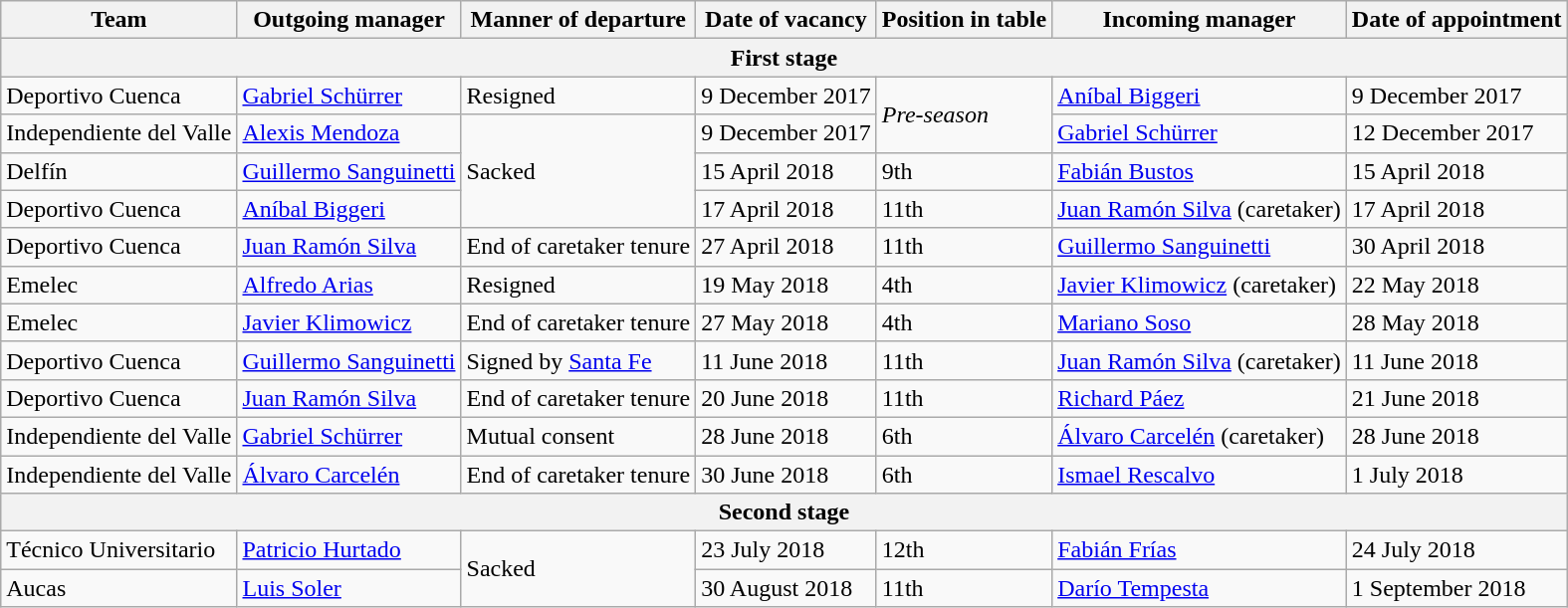<table class="wikitable sortable">
<tr>
<th>Team</th>
<th>Outgoing manager</th>
<th>Manner of departure</th>
<th>Date of vacancy</th>
<th>Position in table</th>
<th>Incoming manager</th>
<th>Date of appointment</th>
</tr>
<tr>
<th colspan=7>First stage</th>
</tr>
<tr>
<td>Deportivo Cuenca</td>
<td> <a href='#'>Gabriel Schürrer</a></td>
<td>Resigned</td>
<td>9 December 2017</td>
<td rowspan=2><em>Pre-season</em></td>
<td> <a href='#'>Aníbal Biggeri</a></td>
<td>9 December 2017</td>
</tr>
<tr>
<td>Independiente del Valle</td>
<td> <a href='#'>Alexis Mendoza</a></td>
<td rowspan=3>Sacked</td>
<td>9 December 2017</td>
<td> <a href='#'>Gabriel Schürrer</a></td>
<td>12 December 2017</td>
</tr>
<tr>
<td>Delfín</td>
<td> <a href='#'>Guillermo Sanguinetti</a></td>
<td>15 April 2018</td>
<td>9th</td>
<td> <a href='#'>Fabián Bustos</a></td>
<td>15 April 2018</td>
</tr>
<tr>
<td>Deportivo Cuenca</td>
<td> <a href='#'>Aníbal Biggeri</a></td>
<td>17 April 2018</td>
<td>11th</td>
<td> <a href='#'>Juan Ramón Silva</a> (caretaker)</td>
<td>17 April 2018</td>
</tr>
<tr>
<td>Deportivo Cuenca</td>
<td> <a href='#'>Juan Ramón Silva</a></td>
<td>End of caretaker tenure</td>
<td>27 April 2018</td>
<td>11th</td>
<td> <a href='#'>Guillermo Sanguinetti</a></td>
<td>30 April 2018</td>
</tr>
<tr>
<td>Emelec</td>
<td> <a href='#'>Alfredo Arias</a></td>
<td>Resigned</td>
<td>19 May 2018</td>
<td>4th</td>
<td> <a href='#'>Javier Klimowicz</a> (caretaker)</td>
<td>22 May 2018</td>
</tr>
<tr>
<td>Emelec</td>
<td> <a href='#'>Javier Klimowicz</a></td>
<td>End of caretaker tenure</td>
<td>27 May 2018</td>
<td>4th</td>
<td> <a href='#'>Mariano Soso</a></td>
<td>28 May 2018</td>
</tr>
<tr>
<td>Deportivo Cuenca</td>
<td> <a href='#'>Guillermo Sanguinetti</a></td>
<td>Signed by <a href='#'>Santa Fe</a></td>
<td>11 June 2018</td>
<td>11th</td>
<td> <a href='#'>Juan Ramón Silva</a> (caretaker)</td>
<td>11 June 2018</td>
</tr>
<tr>
<td>Deportivo Cuenca</td>
<td> <a href='#'>Juan Ramón Silva</a></td>
<td>End of caretaker tenure</td>
<td>20 June 2018</td>
<td>11th</td>
<td> <a href='#'>Richard Páez</a></td>
<td>21 June 2018</td>
</tr>
<tr>
<td>Independiente del Valle</td>
<td> <a href='#'>Gabriel Schürrer</a></td>
<td>Mutual consent</td>
<td>28 June 2018</td>
<td>6th</td>
<td> <a href='#'>Álvaro Carcelén</a> (caretaker)</td>
<td>28 June 2018</td>
</tr>
<tr>
<td>Independiente del Valle</td>
<td> <a href='#'>Álvaro Carcelén</a></td>
<td>End of caretaker tenure</td>
<td>30 June 2018</td>
<td>6th</td>
<td> <a href='#'>Ismael Rescalvo</a></td>
<td>1 July 2018</td>
</tr>
<tr>
<th colspan=7>Second stage</th>
</tr>
<tr>
<td>Técnico Universitario</td>
<td> <a href='#'>Patricio Hurtado</a></td>
<td rowspan=2>Sacked</td>
<td>23 July 2018</td>
<td>12th</td>
<td> <a href='#'>Fabián Frías</a></td>
<td>24 July 2018</td>
</tr>
<tr>
<td>Aucas</td>
<td> <a href='#'>Luis Soler</a></td>
<td>30 August 2018</td>
<td>11th</td>
<td> <a href='#'>Darío Tempesta</a></td>
<td>1 September 2018</td>
</tr>
</table>
